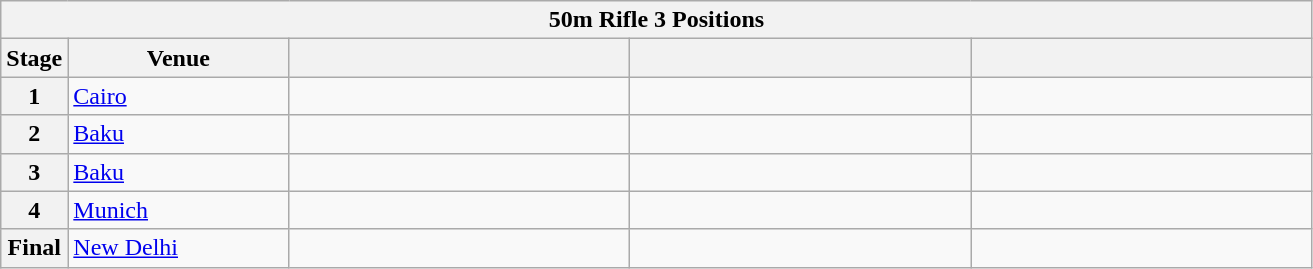<table class="wikitable">
<tr>
<th colspan="5">50m Rifle 3 Positions</th>
</tr>
<tr>
<th>Stage</th>
<th width=140>Venue</th>
<th width=220></th>
<th width=220></th>
<th width=220></th>
</tr>
<tr>
<th>1</th>
<td> <a href='#'>Cairo</a></td>
<td></td>
<td></td>
<td></td>
</tr>
<tr>
<th>2</th>
<td> <a href='#'>Baku</a></td>
<td></td>
<td></td>
<td></td>
</tr>
<tr>
<th>3</th>
<td> <a href='#'>Baku</a></td>
<td></td>
<td></td>
<td></td>
</tr>
<tr>
<th>4</th>
<td> <a href='#'>Munich</a></td>
<td></td>
<td></td>
<td></td>
</tr>
<tr>
<th>Final</th>
<td> <a href='#'>New Delhi</a></td>
<td></td>
<td></td>
<td></td>
</tr>
</table>
